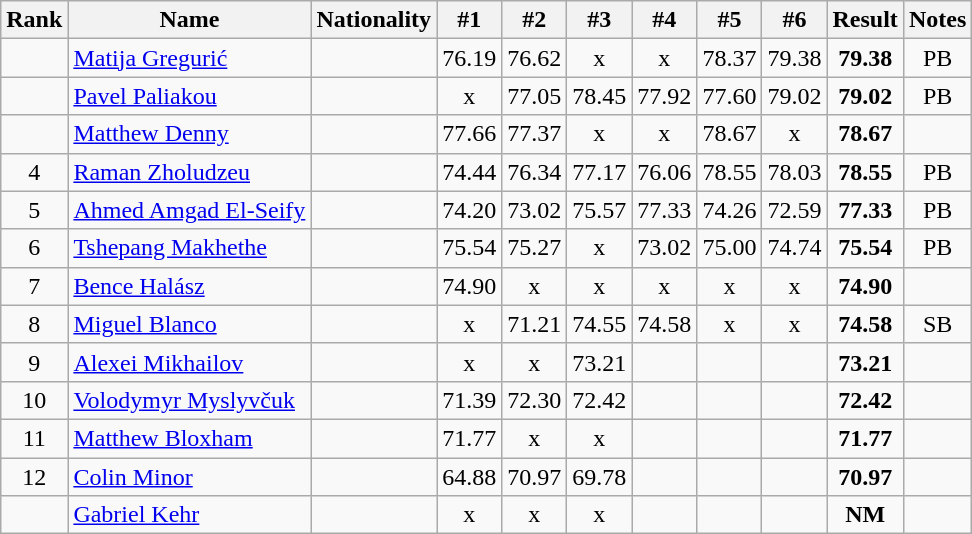<table class="wikitable sortable" style="text-align:center">
<tr>
<th>Rank</th>
<th>Name</th>
<th>Nationality</th>
<th>#1</th>
<th>#2</th>
<th>#3</th>
<th>#4</th>
<th>#5</th>
<th>#6</th>
<th>Result</th>
<th>Notes</th>
</tr>
<tr>
<td></td>
<td align=left><a href='#'>Matija Gregurić</a></td>
<td align=left></td>
<td>76.19</td>
<td>76.62</td>
<td>x</td>
<td>x</td>
<td>78.37</td>
<td>79.38</td>
<td><strong>79.38</strong></td>
<td>PB</td>
</tr>
<tr>
<td></td>
<td align=left><a href='#'>Pavel Paliakou</a></td>
<td align=left></td>
<td>x</td>
<td>77.05</td>
<td>78.45</td>
<td>77.92</td>
<td>77.60</td>
<td>79.02</td>
<td><strong>79.02</strong></td>
<td>PB</td>
</tr>
<tr>
<td></td>
<td align=left><a href='#'>Matthew Denny</a></td>
<td align=left></td>
<td>77.66</td>
<td>77.37</td>
<td>x</td>
<td>x</td>
<td>78.67</td>
<td>x</td>
<td><strong>78.67</strong></td>
<td></td>
</tr>
<tr>
<td>4</td>
<td align=left><a href='#'>Raman Zholudzeu</a></td>
<td align=left></td>
<td>74.44</td>
<td>76.34</td>
<td>77.17</td>
<td>76.06</td>
<td>78.55</td>
<td>78.03</td>
<td><strong>78.55</strong></td>
<td>PB</td>
</tr>
<tr>
<td>5</td>
<td align=left><a href='#'>Ahmed Amgad El-Seify</a></td>
<td align=left></td>
<td>74.20</td>
<td>73.02</td>
<td>75.57</td>
<td>77.33</td>
<td>74.26</td>
<td>72.59</td>
<td><strong>77.33</strong></td>
<td>PB</td>
</tr>
<tr>
<td>6</td>
<td align=left><a href='#'>Tshepang Makhethe</a></td>
<td align=left></td>
<td>75.54</td>
<td>75.27</td>
<td>x</td>
<td>73.02</td>
<td>75.00</td>
<td>74.74</td>
<td><strong>75.54</strong></td>
<td>PB</td>
</tr>
<tr>
<td>7</td>
<td align=left><a href='#'>Bence Halász</a></td>
<td align=left></td>
<td>74.90</td>
<td>x</td>
<td>x</td>
<td>x</td>
<td>x</td>
<td>x</td>
<td><strong>74.90</strong></td>
<td></td>
</tr>
<tr>
<td>8</td>
<td align=left><a href='#'>Miguel Blanco</a></td>
<td align=left></td>
<td>x</td>
<td>71.21</td>
<td>74.55</td>
<td>74.58</td>
<td>x</td>
<td>x</td>
<td><strong>74.58</strong></td>
<td>SB</td>
</tr>
<tr>
<td>9</td>
<td align=left><a href='#'>Alexei Mikhailov</a></td>
<td align=left></td>
<td>x</td>
<td>x</td>
<td>73.21</td>
<td></td>
<td></td>
<td></td>
<td><strong>73.21</strong></td>
<td></td>
</tr>
<tr>
<td>10</td>
<td align=left><a href='#'>Volodymyr Myslyvčuk</a></td>
<td align=left></td>
<td>71.39</td>
<td>72.30</td>
<td>72.42</td>
<td></td>
<td></td>
<td></td>
<td><strong>72.42</strong></td>
<td></td>
</tr>
<tr>
<td>11</td>
<td align=left><a href='#'>Matthew Bloxham</a></td>
<td align=left></td>
<td>71.77</td>
<td>x</td>
<td>x</td>
<td></td>
<td></td>
<td></td>
<td><strong>71.77</strong></td>
<td></td>
</tr>
<tr>
<td>12</td>
<td align=left><a href='#'>Colin Minor</a></td>
<td align=left></td>
<td>64.88</td>
<td>70.97</td>
<td>69.78</td>
<td></td>
<td></td>
<td></td>
<td><strong>70.97</strong></td>
<td></td>
</tr>
<tr>
<td></td>
<td align=left><a href='#'>Gabriel Kehr</a></td>
<td align=left></td>
<td>x</td>
<td>x</td>
<td>x</td>
<td></td>
<td></td>
<td></td>
<td><strong>NM</strong></td>
<td></td>
</tr>
</table>
